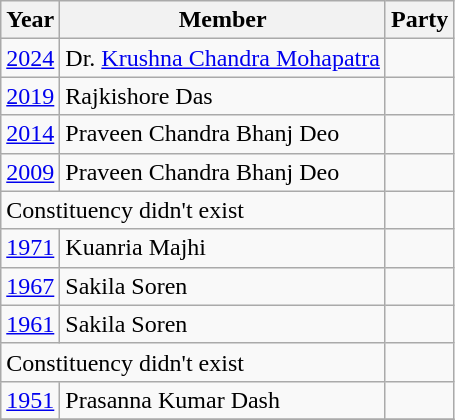<table class="wikitable sortable">
<tr>
<th>Year</th>
<th>Member</th>
<th colspan=2>Party</th>
</tr>
<tr>
<td><a href='#'>2024</a></td>
<td>Dr. <a href='#'>Krushna Chandra Mohapatra</a></td>
<td></td>
</tr>
<tr>
<td><a href='#'>2019</a></td>
<td>Rajkishore Das</td>
<td></td>
</tr>
<tr>
<td><a href='#'>2014</a></td>
<td>Praveen Chandra Bhanj Deo</td>
<td></td>
</tr>
<tr>
<td><a href='#'>2009</a></td>
<td>Praveen Chandra Bhanj Deo</td>
<td></td>
</tr>
<tr>
<td colspan="2">Constituency didn't exist</td>
<td></td>
</tr>
<tr>
<td><a href='#'>1971</a></td>
<td>Kuanria Majhi</td>
<td></td>
</tr>
<tr>
<td><a href='#'>1967</a></td>
<td>Sakila Soren</td>
<td></td>
</tr>
<tr>
<td><a href='#'>1961</a></td>
<td>Sakila Soren</td>
<td></td>
</tr>
<tr>
<td colspan="2">Constituency didn't exist</td>
<td></td>
</tr>
<tr>
<td><a href='#'>1951</a></td>
<td>Prasanna Kumar Dash</td>
<td></td>
</tr>
<tr>
</tr>
</table>
